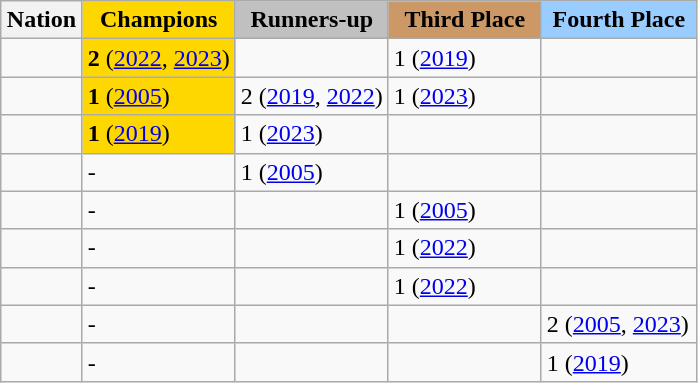<table class="wikitable">
<tr>
<th style=>Nation</th>
<th style="width:22%; background-color:gold;">Champions</th>
<th style="width:22%; background-color:silver;">Runners-up</th>
<th style="width:22%; background-color:#cc9966;">Third Place</th>
<th style="background-color:#9acdff;">Fourth Place</th>
</tr>
<tr>
<td></td>
<td style="background-color:gold;"><strong>2</strong> (<a href='#'>2022</a>, <a href='#'>2023</a>)</td>
<td></td>
<td>1 (<a href='#'>2019</a>)</td>
<td></td>
</tr>
<tr>
<td></td>
<td style="background-color:gold;"><strong>1</strong> (<a href='#'>2005</a>)</td>
<td>2 (<a href='#'>2019</a>, <a href='#'>2022</a>)</td>
<td>1 (<a href='#'>2023</a>)</td>
<td></td>
</tr>
<tr>
<td></td>
<td style="background-color:gold;"><strong>1</strong> (<a href='#'>2019</a>)</td>
<td>1 (<a href='#'>2023</a>)</td>
<td></td>
<td></td>
</tr>
<tr>
<td></td>
<td>-</td>
<td>1 (<a href='#'>2005</a>)</td>
<td></td>
<td></td>
</tr>
<tr>
<td></td>
<td>-</td>
<td></td>
<td>1 (<a href='#'>2005</a>)</td>
<td></td>
</tr>
<tr>
<td></td>
<td>-</td>
<td></td>
<td>1 (<a href='#'>2022</a>)</td>
<td></td>
</tr>
<tr>
<td></td>
<td>-</td>
<td></td>
<td>1 (<a href='#'>2022</a>)</td>
<td></td>
</tr>
<tr>
<td></td>
<td>-</td>
<td></td>
<td></td>
<td>2 (<a href='#'>2005</a>, <a href='#'>2023</a>)</td>
</tr>
<tr>
<td></td>
<td>-</td>
<td></td>
<td></td>
<td>1 (<a href='#'>2019</a>)</td>
</tr>
</table>
